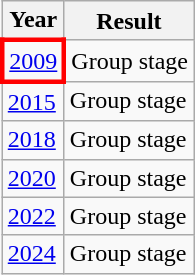<table class="wikitable">
<tr>
<th>Year</th>
<th>Result</th>
</tr>
<tr>
<td style="border: 3px solid red"> <a href='#'>2009</a></td>
<td>Group stage</td>
</tr>
<tr>
<td> <a href='#'>2015</a></td>
<td>Group stage</td>
</tr>
<tr>
<td> <a href='#'>2018</a></td>
<td>Group stage</td>
</tr>
<tr>
<td> <a href='#'>2020</a></td>
<td>Group stage</td>
</tr>
<tr>
<td> <a href='#'>2022</a></td>
<td>Group stage</td>
</tr>
<tr>
<td> <a href='#'>2024</a></td>
<td>Group stage</td>
</tr>
</table>
